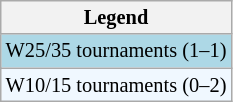<table class=wikitable style="font-size:85%;">
<tr>
<th>Legend</th>
</tr>
<tr style="background:lightblue;">
<td>W25/35 tournaments (1–1)</td>
</tr>
<tr style="background:#f0f8ff;">
<td>W10/15 tournaments (0–2)</td>
</tr>
</table>
